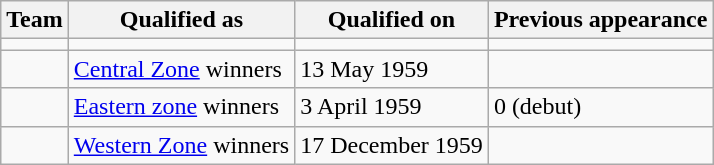<table class="wikitable sortable" style="text-align:left;">
<tr>
<th>Team</th>
<th>Qualified as</th>
<th>Qualified on</th>
<th>Previous appearance</th>
</tr>
<tr>
<td></td>
<td></td>
<td></td>
<td></td>
</tr>
<tr>
<td></td>
<td><a href='#'>Central Zone</a> winners</td>
<td>13 May 1959</td>
<td></td>
</tr>
<tr>
<td></td>
<td><a href='#'>Eastern zone</a> winners</td>
<td>3 April 1959</td>
<td>0 (debut)</td>
</tr>
<tr>
<td></td>
<td><a href='#'>Western Zone</a> winners</td>
<td>17 December 1959</td>
<td></td>
</tr>
</table>
